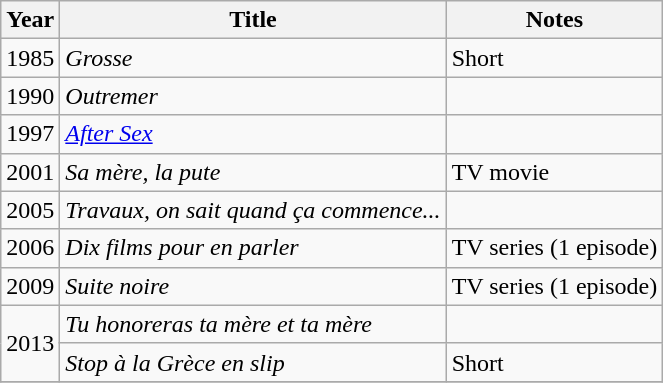<table class="wikitable sortable">
<tr>
<th>Year</th>
<th>Title</th>
<th>Notes</th>
</tr>
<tr>
<td>1985</td>
<td><em>Grosse</em></td>
<td>Short</td>
</tr>
<tr>
<td>1990</td>
<td><em>Outremer</em></td>
<td></td>
</tr>
<tr>
<td>1997</td>
<td><em><a href='#'>After Sex</a></em></td>
<td></td>
</tr>
<tr>
<td>2001</td>
<td><em>Sa mère, la pute</em></td>
<td>TV movie</td>
</tr>
<tr>
<td>2005</td>
<td><em>Travaux, on sait quand ça commence...</em></td>
<td></td>
</tr>
<tr>
<td>2006</td>
<td><em>Dix films pour en parler</em></td>
<td>TV series (1 episode)</td>
</tr>
<tr>
<td>2009</td>
<td><em>Suite noire</em></td>
<td>TV series (1 episode)</td>
</tr>
<tr>
<td rowspan=2>2013</td>
<td><em>Tu honoreras ta mère et ta mère</em></td>
<td></td>
</tr>
<tr>
<td><em>Stop à la Grèce en slip</em></td>
<td>Short</td>
</tr>
<tr>
</tr>
</table>
